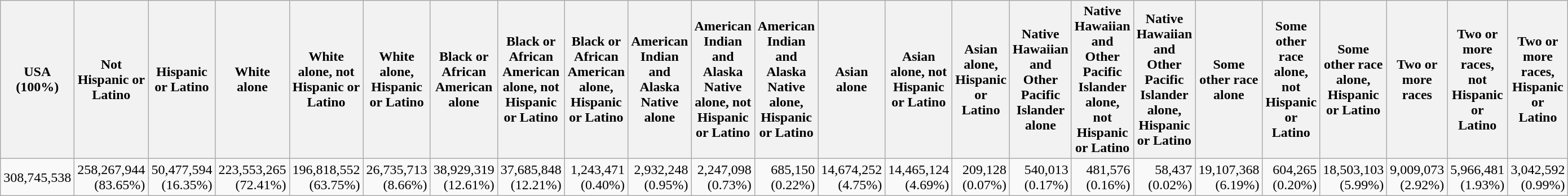<table class="wikitable" style="text-align: right;">
<tr>
<th style="width:120pt;">USA (100%)</th>
<th style="width:70pt;">Not Hispanic or Latino</th>
<th style="width:70pt;">Hispanic or Latino</th>
<th style="width:70pt;">White alone</th>
<th style="width:70pt;">White alone, not Hispanic or Latino</th>
<th style="width:70pt;">White alone, Hispanic or Latino</th>
<th style="width:70pt;">Black or African American alone</th>
<th style="width:70pt;">Black or African American alone, not Hispanic or Latino</th>
<th style="width:70pt;">Black or African American alone, Hispanic or Latino</th>
<th style="width:70pt;">American Indian and Alaska Native alone</th>
<th style="width:70pt;">American Indian and Alaska Native alone, not Hispanic or Latino</th>
<th style="width:70pt;">American Indian and Alaska Native alone, Hispanic or Latino</th>
<th style="width:70pt;">Asian alone</th>
<th style="width:70pt;">Asian alone, not Hispanic or Latino</th>
<th style="width:70pt;">Asian alone, Hispanic or Latino</th>
<th style="width:70pt;">Native Hawaiian and Other Pacific Islander alone</th>
<th style="width:70pt;">Native Hawaiian and Other Pacific Islander alone, not Hispanic or Latino</th>
<th style="width:70pt;">Native Hawaiian and Other Pacific Islander alone, Hispanic or Latino</th>
<th style="width:70pt;">Some other race alone</th>
<th style="width:70pt;">Some other race alone, not Hispanic or Latino</th>
<th style="width:70pt;">Some other race alone, Hispanic or Latino</th>
<th style="width:70pt;">Two or more races</th>
<th style="width:70pt;">Two or more races, not Hispanic or Latino</th>
<th style="width:70pt;">Two or more races, Hispanic or Latino</th>
</tr>
<tr>
<td>308,745,538</td>
<td>258,267,944 (83.65%)</td>
<td>50,477,594 (16.35%)</td>
<td>223,553,265 (72.41%)</td>
<td>196,818,552 (63.75%)</td>
<td>26,735,713 (8.66%)</td>
<td>38,929,319 (12.61%)</td>
<td>37,685,848 (12.21%)</td>
<td>1,243,471 (0.40%)</td>
<td>2,932,248 (0.95%)</td>
<td>2,247,098 (0.73%)</td>
<td>685,150 (0.22%)</td>
<td>14,674,252 (4.75%)</td>
<td>14,465,124 (4.69%)</td>
<td>209,128 (0.07%)</td>
<td>540,013 (0.17%)</td>
<td>481,576 (0.16%)</td>
<td>58,437 (0.02%)</td>
<td>19,107,368 (6.19%)</td>
<td>604,265 (0.20%)</td>
<td>18,503,103 (5.99%)</td>
<td>9,009,073 (2.92%)</td>
<td>5,966,481 (1.93%)</td>
<td>3,042,592 (0.99%)</td>
</tr>
</table>
